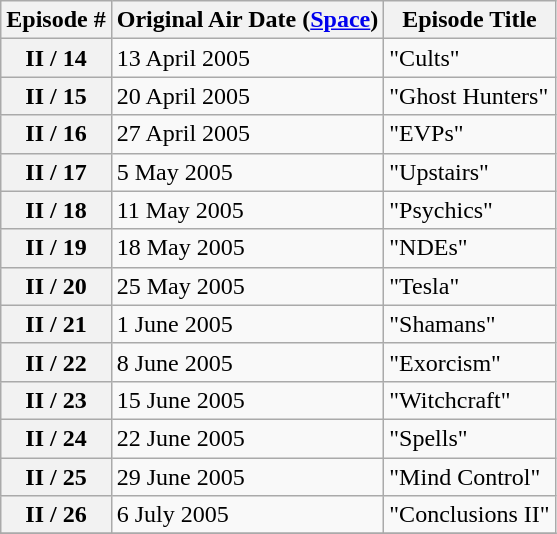<table class="wikitable">
<tr>
<th>Episode #</th>
<th>Original Air Date (<a href='#'>Space</a>)</th>
<th>Episode Title</th>
</tr>
<tr>
<th align="center">II / 14</th>
<td>13 April 2005</td>
<td>"Cults"</td>
</tr>
<tr>
<th align="center">II / 15</th>
<td>20 April 2005</td>
<td>"Ghost Hunters"</td>
</tr>
<tr>
<th align="center">II / 16</th>
<td>27 April 2005</td>
<td>"EVPs"</td>
</tr>
<tr>
<th align="center">II / 17</th>
<td>5 May 2005</td>
<td>"Upstairs"</td>
</tr>
<tr>
<th align="center">II / 18</th>
<td>11 May 2005</td>
<td>"Psychics"</td>
</tr>
<tr>
<th align="center">II / 19</th>
<td>18 May 2005</td>
<td>"NDEs"</td>
</tr>
<tr>
<th align="center">II / 20</th>
<td>25 May 2005</td>
<td>"Tesla"</td>
</tr>
<tr>
<th align="center">II / 21</th>
<td>1 June 2005</td>
<td>"Shamans"</td>
</tr>
<tr>
<th align="center">II / 22</th>
<td>8 June 2005</td>
<td>"Exorcism"</td>
</tr>
<tr>
<th align="center">II / 23</th>
<td>15 June 2005</td>
<td>"Witchcraft"</td>
</tr>
<tr>
<th align="center">II / 24</th>
<td>22 June 2005</td>
<td>"Spells"</td>
</tr>
<tr>
<th align="center">II / 25</th>
<td>29 June 2005</td>
<td>"Mind Control"</td>
</tr>
<tr>
<th align="center">II / 26</th>
<td>6 July 2005</td>
<td>"Conclusions II"</td>
</tr>
<tr>
</tr>
</table>
